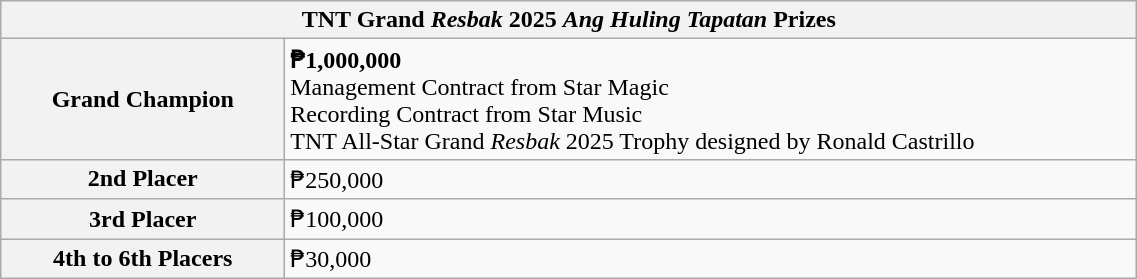<table class="wikitable mw-collapsible" style="width:60%;text-align:center;font-size:100%">
<tr>
<th colspan="2">TNT Grand <em>Resbak</em> 2025 <em>Ang Huling Tapatan</em> Prizes</th>
</tr>
<tr>
<th width="15%">Grand Champion</th>
<td width="45%" align="left"><strong>₱1,000,000</strong><br>Management Contract from Star Magic<br>Recording Contract from Star Music<br>TNT All-Star Grand <em>Resbak</em> 2025 Trophy designed by Ronald Castrillo</td>
</tr>
<tr>
<th width="15%">2nd Placer</th>
<td width="45%" align="left">₱250,000</td>
</tr>
<tr>
<th width="15%">3rd Placer</th>
<td width="45%" align="left">₱100,000</td>
</tr>
<tr>
<th width="15%">4th to 6th Placers</th>
<td width="45%" align="left">₱30,000</td>
</tr>
</table>
